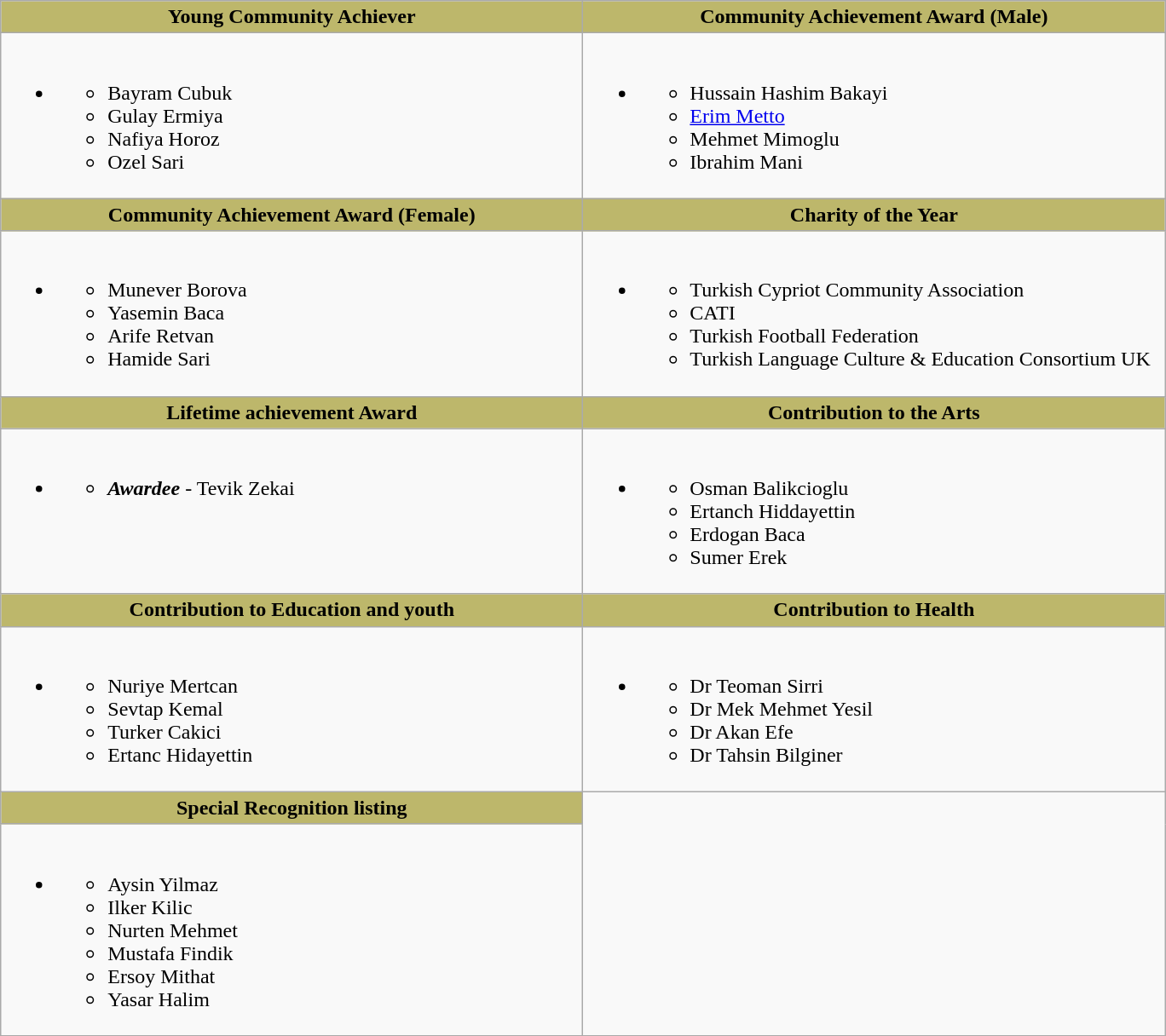<table class=wikitable>
<tr>
<th style="background:#BDB76B; width: 28em">Young Community Achiever</th>
<th style="background:#BDB76B; width: 28em">Community Achievement Award (Male)</th>
</tr>
<tr>
<td valign="top"><br><ul><li><ul><li>Bayram Cubuk</li><li>Gulay Ermiya</li><li>Nafiya Horoz</li><li>Ozel Sari</li></ul></li></ul></td>
<td valign="top"><br><ul><li><ul><li>Hussain Hashim Bakayi</li><li><a href='#'>Erim Metto</a></li><li>Mehmet Mimoglu</li><li>Ibrahim Mani</li></ul></li></ul></td>
</tr>
<tr>
<th style="background:#BDB76B;">Community Achievement Award (Female)</th>
<th style="background:#BDB76B;">Charity of the Year</th>
</tr>
<tr>
<td valign="top"><br><ul><li><ul><li>Munever Borova</li><li>Yasemin Baca</li><li>Arife Retvan</li><li>Hamide Sari</li></ul></li></ul></td>
<td valign="top"><br><ul><li><ul><li>Turkish Cypriot Community Association</li><li>CATI</li><li>Turkish Football Federation</li><li>Turkish Language Culture & Education Consortium UK</li></ul></li></ul></td>
</tr>
<tr>
<th style="background:#BDB76B;">Lifetime achievement Award</th>
<th style="background:#BDB76B;">Contribution to the Arts</th>
</tr>
<tr>
<td valign="top"><br><ul><li><ul><li><strong><em>Awardee</em></strong> - Tevik Zekai</li></ul></li></ul></td>
<td valign="top"><br><ul><li><ul><li>Osman Balikcioglu</li><li>Ertanch Hiddayettin</li><li>Erdogan Baca</li><li>Sumer Erek</li></ul></li></ul></td>
</tr>
<tr>
<th style="background:#BDB76B;">Contribution to Education and youth</th>
<th style="background:#BDB76B;">Contribution to Health</th>
</tr>
<tr>
<td valign="top"><br><ul><li><ul><li>Nuriye Mertcan</li><li>Sevtap Kemal</li><li>Turker Cakici</li><li>Ertanc Hidayettin</li></ul></li></ul></td>
<td valign="top"><br><ul><li><ul><li>Dr Teoman Sirri</li><li>Dr Mek Mehmet Yesil</li><li>Dr Akan Efe</li><li>Dr Tahsin Bilginer</li></ul></li></ul></td>
</tr>
<tr>
<th style="background:#BDB76B;">Special Recognition listing</th>
</tr>
<tr>
<td valign="top"><br><ul><li><ul><li>Aysin Yilmaz</li><li>Ilker Kilic</li><li>Nurten Mehmet</li><li>Mustafa Findik</li><li>Ersoy Mithat</li><li>Yasar Halim</li></ul></li></ul></td>
</tr>
</table>
